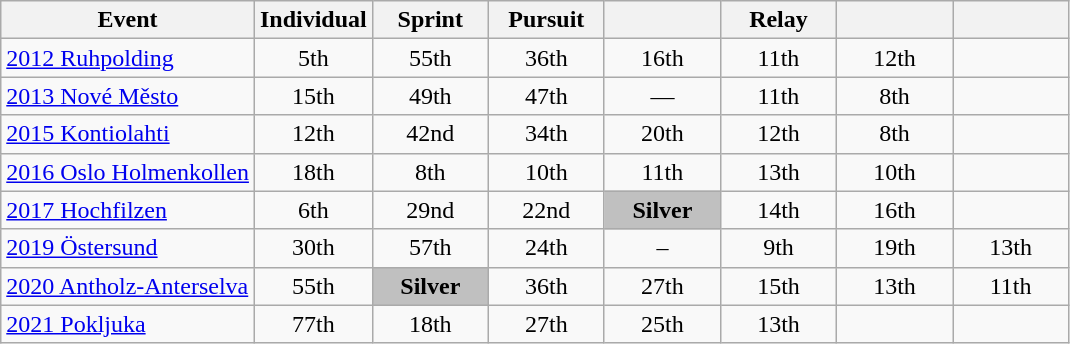<table class="wikitable" style="text-align: center;">
<tr ">
<th>Event</th>
<th style="width:70px;">Individual</th>
<th style="width:70px;">Sprint</th>
<th style="width:70px;">Pursuit</th>
<th style="width:70px;"></th>
<th style="width:70px;">Relay</th>
<th style="width:70px;"></th>
<th style="width:70px;"></th>
</tr>
<tr>
<td align=left> <a href='#'>2012 Ruhpolding</a></td>
<td>5th</td>
<td>55th</td>
<td>36th</td>
<td>16th</td>
<td>11th</td>
<td>12th</td>
<td></td>
</tr>
<tr>
<td align=left> <a href='#'>2013 Nové Město</a></td>
<td>15th</td>
<td>49th</td>
<td>47th</td>
<td>—</td>
<td>11th</td>
<td>8th</td>
<td></td>
</tr>
<tr>
<td align=left> <a href='#'>2015 Kontiolahti</a></td>
<td>12th</td>
<td>42nd</td>
<td>34th</td>
<td>20th</td>
<td>12th</td>
<td>8th</td>
<td></td>
</tr>
<tr>
<td align=left> <a href='#'>2016 Oslo Holmenkollen</a></td>
<td>18th</td>
<td>8th</td>
<td>10th</td>
<td>11th</td>
<td>13th</td>
<td>10th</td>
<td></td>
</tr>
<tr>
<td align=left> <a href='#'>2017 Hochfilzen</a></td>
<td>6th</td>
<td>29nd</td>
<td>22nd</td>
<td style="background:silver;"><strong>Silver</strong></td>
<td>14th</td>
<td>16th</td>
<td></td>
</tr>
<tr>
<td align=left> <a href='#'>2019 Östersund</a></td>
<td>30th</td>
<td>57th</td>
<td>24th</td>
<td>–</td>
<td>9th</td>
<td>19th</td>
<td>13th</td>
</tr>
<tr>
<td align=left> <a href='#'>2020 Antholz-Anterselva</a></td>
<td>55th</td>
<td style="background:silver;"><strong>Silver</strong></td>
<td>36th</td>
<td>27th</td>
<td>15th</td>
<td>13th</td>
<td>11th</td>
</tr>
<tr>
<td align=left> <a href='#'>2021 Pokljuka</a></td>
<td>77th</td>
<td>18th</td>
<td>27th</td>
<td>25th</td>
<td>13th</td>
<td></td>
<td></td>
</tr>
</table>
